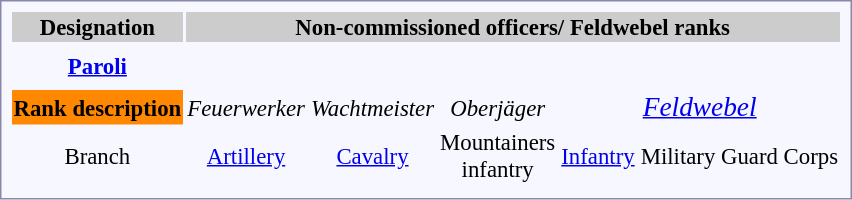<table style="border:1px solid #8888aa; background-color:#f7f8ff; padding:5px; font-size:95%; margin: 0px 12px 12px 0px;">
<tr bgcolor="#CCCCCC">
<th>Designation</th>
<th colspan=5><strong>Non-commissioned officers/ Feldwebel ranks</strong></th>
</tr>
<tr align="center">
<th></th>
<th rowspan=3></th>
<th rowspan=3></th>
<th rowspan=3></th>
<th rowspan=3></th>
<th rowspan=3></th>
</tr>
<tr align="center">
<th rowspan=1><a href='#'>Paroli</a></th>
</tr>
<tr align="center">
<th></th>
</tr>
<tr align="center">
<th style="background:#ff8800; color:black;">Rank description</th>
<td colspan=1><em>Feuerwerker</em></td>
<td colspan=1><em>Wachtmeister</em></td>
<td colspan=1><em>Oberjäger</em></td>
<td colspan=2><big><em><a href='#'>Feldwebel</a></em></big></td>
</tr>
<tr align="center">
<td>Branch</td>
<td><a href='#'>Artillery</a></td>
<td><a href='#'>Cavalry</a></td>
<td>Mountainers<br>infantry</td>
<td><a href='#'>Infantry</a></td>
<td>Military Guard Corps</td>
</tr>
<tr align="center">
</tr>
</table>
